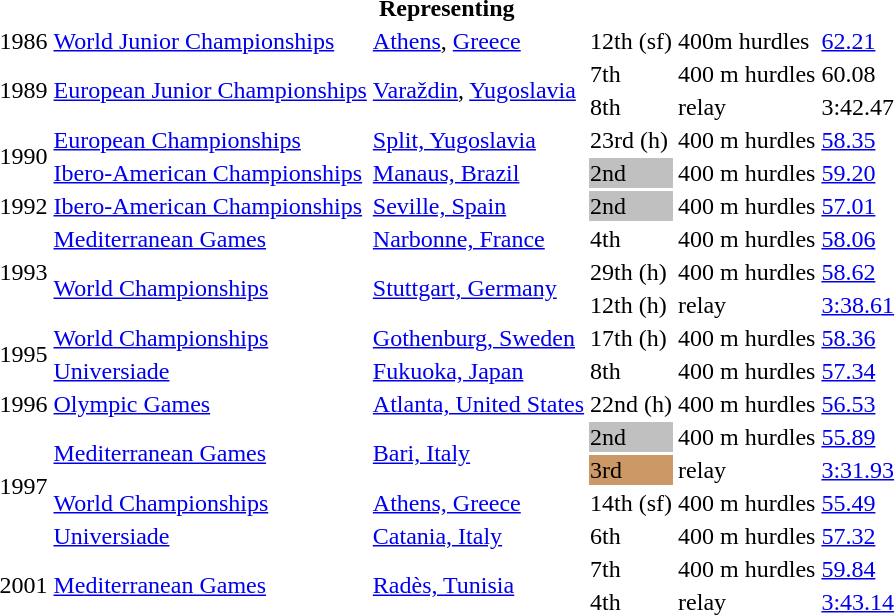<table>
<tr>
<th colspan="6">Representing </th>
</tr>
<tr>
<td>1986</td>
<td><a href='#'>World Junior Championships</a></td>
<td><a href='#'>Athens</a>, <a href='#'>Greece</a></td>
<td>12th (sf)</td>
<td>400m hurdles</td>
<td><a href='#'>62.21</a></td>
</tr>
<tr>
<td rowspan=2>1989</td>
<td rowspan=2><a href='#'>European Junior Championships</a></td>
<td rowspan=2><a href='#'>Varaždin</a>, <a href='#'>Yugoslavia</a></td>
<td>7th</td>
<td>400 m hurdles</td>
<td>60.08</td>
</tr>
<tr>
<td>8th</td>
<td> relay</td>
<td>3:42.47</td>
</tr>
<tr>
<td rowspan=2>1990</td>
<td><a href='#'>European Championships</a></td>
<td><a href='#'>Split, Yugoslavia</a></td>
<td>23rd (h)</td>
<td>400 m hurdles</td>
<td><a href='#'>58.35</a></td>
</tr>
<tr>
<td><a href='#'>Ibero-American Championships</a></td>
<td><a href='#'>Manaus, Brazil</a></td>
<td bgcolor=silver>2nd</td>
<td>400 m hurdles</td>
<td><a href='#'>59.20</a></td>
</tr>
<tr>
<td>1992</td>
<td><a href='#'>Ibero-American Championships</a></td>
<td><a href='#'>Seville, Spain</a></td>
<td bgcolor=silver>2nd</td>
<td>400 m hurdles</td>
<td><a href='#'>57.01</a></td>
</tr>
<tr>
<td rowspan=3>1993</td>
<td><a href='#'>Mediterranean Games</a></td>
<td><a href='#'>Narbonne, France</a></td>
<td>4th</td>
<td>400 m hurdles</td>
<td><a href='#'>58.06</a></td>
</tr>
<tr>
<td rowspan=2><a href='#'>World Championships</a></td>
<td rowspan=2><a href='#'>Stuttgart, Germany</a></td>
<td>29th (h)</td>
<td>400 m hurdles</td>
<td><a href='#'>58.62</a></td>
</tr>
<tr>
<td>12th (h)</td>
<td> relay</td>
<td><a href='#'>3:38.61</a></td>
</tr>
<tr>
<td rowspan=2>1995</td>
<td><a href='#'>World Championships</a></td>
<td><a href='#'>Gothenburg, Sweden</a></td>
<td>17th (h)</td>
<td>400 m hurdles</td>
<td><a href='#'>58.36</a></td>
</tr>
<tr>
<td><a href='#'>Universiade</a></td>
<td><a href='#'>Fukuoka, Japan</a></td>
<td>8th</td>
<td>400 m hurdles</td>
<td><a href='#'>57.34</a></td>
</tr>
<tr>
<td>1996</td>
<td><a href='#'>Olympic Games</a></td>
<td><a href='#'>Atlanta, United States</a></td>
<td>22nd (h)</td>
<td>400 m hurdles</td>
<td><a href='#'>56.53</a></td>
</tr>
<tr>
<td rowspan=4>1997</td>
<td rowspan=2><a href='#'>Mediterranean Games</a></td>
<td rowspan=2><a href='#'>Bari, Italy</a></td>
<td bgcolor=silver>2nd</td>
<td>400 m hurdles</td>
<td><a href='#'>55.89</a></td>
</tr>
<tr>
<td bgcolor=cc9966>3rd</td>
<td> relay</td>
<td><a href='#'>3:31.93</a></td>
</tr>
<tr>
<td><a href='#'>World Championships</a></td>
<td><a href='#'>Athens, Greece</a></td>
<td>14th (sf)</td>
<td>400 m hurdles</td>
<td><a href='#'>55.49</a></td>
</tr>
<tr>
<td><a href='#'>Universiade</a></td>
<td><a href='#'>Catania, Italy</a></td>
<td>6th</td>
<td>400 m hurdles</td>
<td><a href='#'>57.32</a></td>
</tr>
<tr>
<td rowspan=2>2001</td>
<td rowspan=2><a href='#'>Mediterranean Games</a></td>
<td rowspan=2><a href='#'>Radès, Tunisia</a></td>
<td>7th</td>
<td>400 m hurdles</td>
<td><a href='#'>59.84</a></td>
</tr>
<tr>
<td>4th</td>
<td> relay</td>
<td><a href='#'>3:43.14</a></td>
</tr>
</table>
